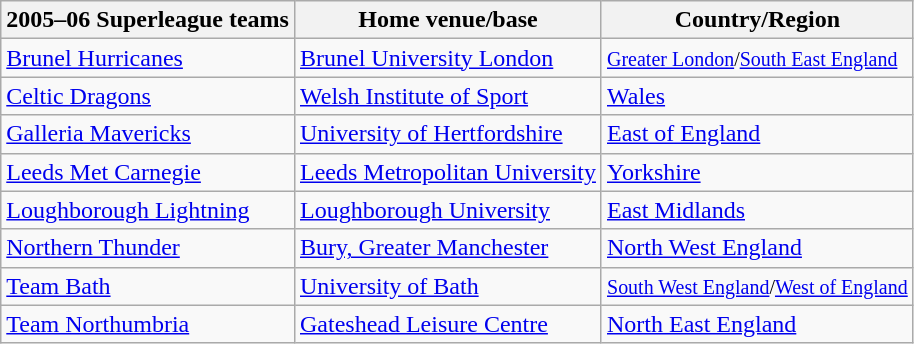<table class="wikitable collapsible">
<tr>
<th>2005–06 Superleague teams</th>
<th>Home venue/base</th>
<th>Country/Region</th>
</tr>
<tr>
<td><a href='#'>Brunel Hurricanes</a></td>
<td><a href='#'>Brunel University London</a></td>
<td><small><a href='#'>Greater London</a>/<a href='#'>South East England</a></small></td>
</tr>
<tr>
<td><a href='#'>Celtic Dragons</a></td>
<td><a href='#'>Welsh Institute of Sport</a></td>
<td><a href='#'>Wales</a></td>
</tr>
<tr>
<td><a href='#'>Galleria Mavericks</a></td>
<td><a href='#'>University of Hertfordshire</a></td>
<td><a href='#'>East of England</a></td>
</tr>
<tr>
<td><a href='#'>Leeds Met Carnegie</a></td>
<td><a href='#'>Leeds Metropolitan University</a></td>
<td><a href='#'>Yorkshire</a></td>
</tr>
<tr>
<td><a href='#'>Loughborough Lightning</a></td>
<td><a href='#'>Loughborough University</a></td>
<td><a href='#'>East Midlands</a></td>
</tr>
<tr>
<td><a href='#'>Northern Thunder</a></td>
<td><a href='#'>Bury, Greater Manchester</a></td>
<td><a href='#'>North West England</a></td>
</tr>
<tr>
<td><a href='#'>Team Bath</a></td>
<td><a href='#'>University of Bath</a></td>
<td><small><a href='#'>South West England</a>/<a href='#'>West of England</a></small></td>
</tr>
<tr>
<td><a href='#'>Team Northumbria</a></td>
<td><a href='#'>Gateshead Leisure Centre</a></td>
<td><a href='#'>North East England</a></td>
</tr>
</table>
